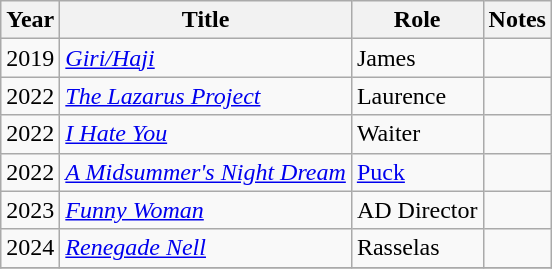<table class="wikitable sortable">
<tr>
<th>Year</th>
<th>Title</th>
<th>Role</th>
<th class="unsortable">Notes</th>
</tr>
<tr>
<td>2019</td>
<td><em><a href='#'>Giri/Haji</a></em></td>
<td>James</td>
<td></td>
</tr>
<tr>
<td>2022</td>
<td><em><a href='#'>The Lazarus Project</a></em></td>
<td>Laurence</td>
<td></td>
</tr>
<tr>
<td>2022</td>
<td><em><a href='#'>I Hate You</a></em></td>
<td>Waiter</td>
<td></td>
</tr>
<tr>
<td>2022</td>
<td><em><a href='#'>A Midsummer's Night Dream</a></em></td>
<td><a href='#'>Puck</a></td>
<td></td>
</tr>
<tr>
<td>2023</td>
<td><em><a href='#'>Funny Woman</a></em></td>
<td>AD Director</td>
<td></td>
</tr>
<tr>
<td>2024</td>
<td><em><a href='#'>Renegade Nell</a></em></td>
<td>Rasselas</td>
<td></td>
</tr>
<tr>
</tr>
</table>
